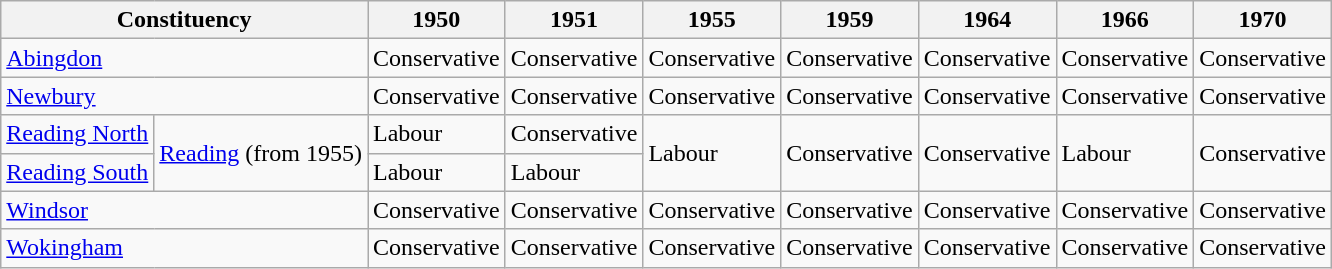<table class="wikitable sortable">
<tr>
<th colspan="2">Constituency</th>
<th>1950</th>
<th>1951</th>
<th>1955</th>
<th>1959</th>
<th>1964</th>
<th>1966</th>
<th>1970</th>
</tr>
<tr>
<td colspan="2"><a href='#'>Abingdon</a></td>
<td bgcolor=>Conservative</td>
<td bgcolor=>Conservative</td>
<td bgcolor=>Conservative</td>
<td bgcolor=>Conservative</td>
<td bgcolor=>Conservative</td>
<td bgcolor=>Conservative</td>
<td bgcolor=>Conservative</td>
</tr>
<tr>
<td colspan="2"><a href='#'>Newbury</a></td>
<td bgcolor=>Conservative</td>
<td bgcolor=>Conservative</td>
<td bgcolor=>Conservative</td>
<td bgcolor=>Conservative</td>
<td bgcolor=>Conservative</td>
<td bgcolor=>Conservative</td>
<td bgcolor=>Conservative</td>
</tr>
<tr>
<td><a href='#'>Reading North</a></td>
<td rowspan="2"><a href='#'>Reading</a> (from 1955)</td>
<td bgcolor=>Labour</td>
<td bgcolor=>Conservative</td>
<td rowspan="2" bgcolor=>Labour</td>
<td rowspan="2" bgcolor=>Conservative</td>
<td rowspan="2" bgcolor=>Conservative</td>
<td rowspan="2" bgcolor=>Labour</td>
<td rowspan="2" bgcolor=>Conservative</td>
</tr>
<tr>
<td><a href='#'>Reading South</a></td>
<td bgcolor=>Labour</td>
<td bgcolor=>Labour</td>
</tr>
<tr>
<td colspan="2"><a href='#'>Windsor</a></td>
<td bgcolor=>Conservative</td>
<td bgcolor=>Conservative</td>
<td bgcolor=>Conservative</td>
<td bgcolor=>Conservative</td>
<td bgcolor=>Conservative</td>
<td bgcolor=>Conservative</td>
<td bgcolor=>Conservative</td>
</tr>
<tr>
<td colspan="2"><a href='#'>Wokingham</a></td>
<td bgcolor=>Conservative</td>
<td bgcolor=>Conservative</td>
<td bgcolor=>Conservative</td>
<td bgcolor=>Conservative</td>
<td bgcolor=>Conservative</td>
<td bgcolor=>Conservative</td>
<td bgcolor=>Conservative</td>
</tr>
</table>
